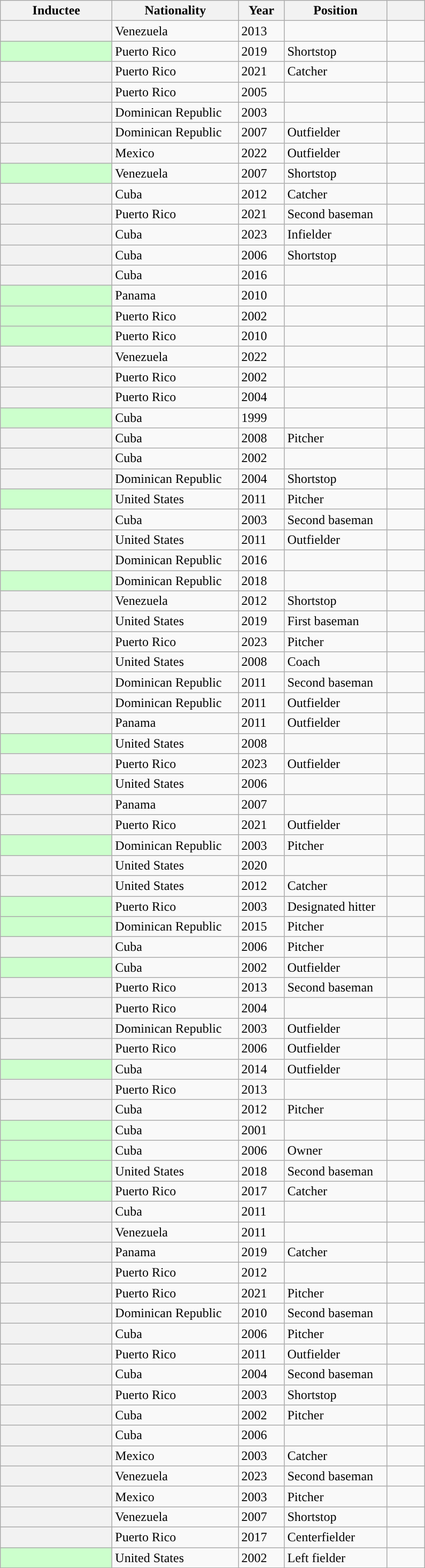<table class="wikitable sortable">
<tr>
<th scope="col" style="width:132px;">Inductee</th>
<th scope="col" style="width:150px;">Nationality</th>
<th scope="col" style="width:50px;">Year</th>
<th scope="col" style="width:120px;">Position</th>
<th scope-"col" style="width:40px;" class="unsortable"></th>
</tr>
<tr>
<th scope="row"></th>
<td> Venezuela</td>
<td>2013</td>
<td></td>
<td></td>
</tr>
<tr>
<th scope="row" style="background-color:#ccffcc"></th>
<td> Puerto Rico</td>
<td>2019</td>
<td>Shortstop</td>
<td></td>
</tr>
<tr>
<th scope="row"></th>
<td> Puerto Rico</td>
<td>2021</td>
<td>Catcher</td>
<td></td>
</tr>
<tr>
<th scope="row"></th>
<td> Puerto Rico</td>
<td>2005</td>
<td></td>
<td></td>
</tr>
<tr>
<th scope="row"></th>
<td> Dominican Republic</td>
<td>2003</td>
<td></td>
<td></td>
</tr>
<tr>
<th scope="row"></th>
<td> Dominican Republic</td>
<td>2007</td>
<td>Outfielder</td>
<td></td>
</tr>
<tr>
<th scope="row"></th>
<td> Mexico</td>
<td>2022</td>
<td>Outfielder</td>
<td></td>
</tr>
<tr>
<th scope="row" style="background-color:#ccffcc"></th>
<td> Venezuela</td>
<td>2007</td>
<td>Shortstop</td>
<td></td>
</tr>
<tr>
<th scope="row"></th>
<td> Cuba</td>
<td>2012</td>
<td>Catcher</td>
<td></td>
</tr>
<tr>
<th scope="row"></th>
<td> Puerto Rico</td>
<td>2021</td>
<td>Second baseman</td>
<td></td>
</tr>
<tr>
<th scope="row"></th>
<td> Cuba</td>
<td>2023</td>
<td>Infielder</td>
<td></td>
</tr>
<tr>
<th scope="row"></th>
<td> Cuba</td>
<td>2006</td>
<td>Shortstop</td>
<td></td>
</tr>
<tr>
<th scope="row"></th>
<td> Cuba</td>
<td>2016</td>
<td></td>
<td></td>
</tr>
<tr>
<th scope="row" style="background-color:#ccffcc"></th>
<td> Panama</td>
<td>2010</td>
<td></td>
<td></td>
</tr>
<tr>
<th scope="row" style="background-color:#ccffcc"></th>
<td> Puerto Rico</td>
<td>2002</td>
<td></td>
<td></td>
</tr>
<tr>
<th scope="row" style="background-color:#ccffcc"></th>
<td> Puerto Rico</td>
<td>2010</td>
<td></td>
<td></td>
</tr>
<tr>
<th scope="row"></th>
<td> Venezuela</td>
<td>2022</td>
<td></td>
<td></td>
</tr>
<tr>
<th scope="row"></th>
<td> Puerto Rico</td>
<td>2002</td>
<td></td>
<td></td>
</tr>
<tr>
<th scope="row"></th>
<td> Puerto Rico</td>
<td>2004</td>
<td></td>
<td></td>
</tr>
<tr>
<th scope="row" style="background-color:#ccffcc"></th>
<td> Cuba</td>
<td>1999</td>
<td></td>
<td></td>
</tr>
<tr>
<th scope="row"></th>
<td> Cuba</td>
<td>2008</td>
<td>Pitcher</td>
<td></td>
</tr>
<tr>
<th scope="row"></th>
<td> Cuba</td>
<td>2002</td>
<td></td>
<td></td>
</tr>
<tr>
<th scope="row"></th>
<td> Dominican Republic</td>
<td>2004</td>
<td>Shortstop</td>
<td></td>
</tr>
<tr>
<th scope="row" style="background-color:#ccffcc"></th>
<td> United States</td>
<td>2011</td>
<td>Pitcher</td>
<td></td>
</tr>
<tr>
<th scope="row"></th>
<td> Cuba</td>
<td>2003</td>
<td>Second baseman</td>
<td></td>
</tr>
<tr>
<th scope="row"></th>
<td> United States</td>
<td>2011</td>
<td>Outfielder</td>
<td></td>
</tr>
<tr>
<th scope="row"></th>
<td> Dominican Republic</td>
<td>2016</td>
<td></td>
<td></td>
</tr>
<tr>
<th scope="row" style="background-color:#ccffcc"></th>
<td> Dominican Republic</td>
<td>2018</td>
<td></td>
<td></td>
</tr>
<tr>
<th scope="row"></th>
<td> Venezuela</td>
<td>2012</td>
<td>Shortstop</td>
<td></td>
</tr>
<tr>
<th scope="row"></th>
<td> United States</td>
<td>2019</td>
<td>First baseman</td>
<td></td>
</tr>
<tr>
<th scope="row"></th>
<td> Puerto Rico</td>
<td>2023</td>
<td>Pitcher</td>
<td></td>
</tr>
<tr>
<th scope="row"></th>
<td> United States</td>
<td>2008</td>
<td>Coach</td>
<td></td>
</tr>
<tr>
<th scope="row"></th>
<td> Dominican Republic</td>
<td>2011</td>
<td>Second baseman</td>
<td></td>
</tr>
<tr>
<th scope="row"></th>
<td> Dominican Republic</td>
<td>2011</td>
<td>Outfielder</td>
<td></td>
</tr>
<tr>
<th scope="row"></th>
<td> Panama</td>
<td>2011</td>
<td>Outfielder</td>
<td></td>
</tr>
<tr>
<th scope="row" style="background-color:#ccffcc"></th>
<td> United States</td>
<td>2008</td>
<td></td>
<td></td>
</tr>
<tr>
<th scope="row"></th>
<td> Puerto Rico</td>
<td>2023</td>
<td>Outfielder</td>
<td></td>
</tr>
<tr>
<th scope="row" style="background-color:#ccffcc"></th>
<td> United States</td>
<td>2006</td>
<td></td>
<td></td>
</tr>
<tr>
<th scope="row"></th>
<td> Panama</td>
<td>2007</td>
<td></td>
<td></td>
</tr>
<tr>
<th scope="row"></th>
<td> Puerto Rico</td>
<td>2021</td>
<td>Outfielder</td>
<td></td>
</tr>
<tr>
<th scope="row" style="background-color:#ccffcc"></th>
<td> Dominican Republic</td>
<td>2003</td>
<td>Pitcher</td>
<td></td>
</tr>
<tr>
<th scope="row"></th>
<td> United States</td>
<td>2020</td>
<td></td>
<td></td>
</tr>
<tr>
<th scope="row"></th>
<td> United States</td>
<td>2012</td>
<td>Catcher</td>
<td></td>
</tr>
<tr>
<th scope="row" style="background-color:#ccffcc"></th>
<td> Puerto Rico</td>
<td>2003</td>
<td>Designated hitter</td>
<td></td>
</tr>
<tr>
<th scope="row" style="background-color:#ccffcc"></th>
<td> Dominican Republic</td>
<td>2015</td>
<td>Pitcher</td>
<td></td>
</tr>
<tr>
<th scope="row"></th>
<td> Cuba</td>
<td>2006</td>
<td>Pitcher</td>
<td></td>
</tr>
<tr>
<th scope="row" style="background-color:#ccffcc"></th>
<td> Cuba</td>
<td>2002</td>
<td>Outfielder</td>
<td></td>
</tr>
<tr>
<th scope="row"></th>
<td> Puerto Rico</td>
<td>2013</td>
<td>Second baseman</td>
<td></td>
</tr>
<tr>
<th scope="row"></th>
<td> Puerto Rico</td>
<td>2004</td>
<td></td>
<td></td>
</tr>
<tr>
<th scope="row"></th>
<td> Dominican Republic</td>
<td>2003</td>
<td>Outfielder</td>
<td></td>
</tr>
<tr>
<th scope="row"></th>
<td> Puerto Rico</td>
<td>2006</td>
<td>Outfielder</td>
<td></td>
</tr>
<tr>
<th scope="row" style="background-color:#ccffcc"></th>
<td> Cuba</td>
<td>2014</td>
<td>Outfielder</td>
<td></td>
</tr>
<tr>
<th scope="row"></th>
<td> Puerto Rico</td>
<td>2013</td>
<td></td>
<td></td>
</tr>
<tr>
<th scope="row"></th>
<td> Cuba</td>
<td>2012</td>
<td>Pitcher</td>
<td></td>
</tr>
<tr>
<th scope="row" style="background-color:#ccffcc"></th>
<td> Cuba</td>
<td>2001</td>
<td></td>
<td></td>
</tr>
<tr>
<th scope="row" style="background-color:#ccffcc"></th>
<td> Cuba</td>
<td>2006</td>
<td>Owner</td>
<td></td>
</tr>
<tr>
<th scope="row" style="background-color:#ccffcc"></th>
<td> United States</td>
<td>2018</td>
<td>Second baseman</td>
<td></td>
</tr>
<tr>
<th scope="row" style="background-color:#ccffcc"></th>
<td> Puerto Rico</td>
<td>2017</td>
<td>Catcher</td>
<td></td>
</tr>
<tr>
<th scope="row"></th>
<td> Cuba</td>
<td>2011</td>
<td></td>
<td></td>
</tr>
<tr>
<th scope="row"></th>
<td> Venezuela</td>
<td>2011</td>
<td></td>
<td></td>
</tr>
<tr>
<th scope="row"></th>
<td> Panama</td>
<td>2019</td>
<td>Catcher</td>
<td></td>
</tr>
<tr>
<th scope="row"></th>
<td> Puerto Rico</td>
<td>2012</td>
<td></td>
<td></td>
</tr>
<tr>
<th scope="row"></th>
<td> Puerto Rico</td>
<td>2021</td>
<td>Pitcher</td>
<td></td>
</tr>
<tr>
<th scope="row"></th>
<td> Dominican Republic</td>
<td>2010</td>
<td>Second baseman</td>
<td></td>
</tr>
<tr>
<th scope="row"></th>
<td> Cuba</td>
<td>2006</td>
<td>Pitcher</td>
<td></td>
</tr>
<tr>
<th scope="row"></th>
<td> Puerto Rico</td>
<td>2011</td>
<td>Outfielder</td>
<td></td>
</tr>
<tr>
<th scope="row"></th>
<td> Cuba</td>
<td>2004</td>
<td>Second baseman</td>
<td></td>
</tr>
<tr>
<th scope="row"></th>
<td> Puerto Rico</td>
<td>2003</td>
<td>Shortstop</td>
<td></td>
</tr>
<tr>
<th scope="row"></th>
<td> Cuba</td>
<td>2002</td>
<td>Pitcher</td>
<td></td>
</tr>
<tr>
<th scope="row"></th>
<td> Cuba</td>
<td>2006</td>
<td></td>
<td></td>
</tr>
<tr>
<th scope="row"></th>
<td> Mexico</td>
<td>2003</td>
<td>Catcher</td>
<td></td>
</tr>
<tr>
<th scope="row"></th>
<td> Venezuela</td>
<td>2023</td>
<td>Second baseman</td>
<td></td>
</tr>
<tr>
<th scope="row"></th>
<td> Mexico</td>
<td>2003</td>
<td>Pitcher</td>
<td></td>
</tr>
<tr>
<th scope="row"></th>
<td> Venezuela</td>
<td>2007</td>
<td>Shortstop</td>
<td></td>
</tr>
<tr>
<th scope="row"></th>
<td> Puerto Rico</td>
<td>2017</td>
<td>Centerfielder</td>
<td></td>
</tr>
<tr>
<th scope="row" style="background-color:#ccffcc"></th>
<td> United States</td>
<td>2002</td>
<td>Left fielder</td>
<td></td>
</tr>
<tr>
</tr>
</table>
